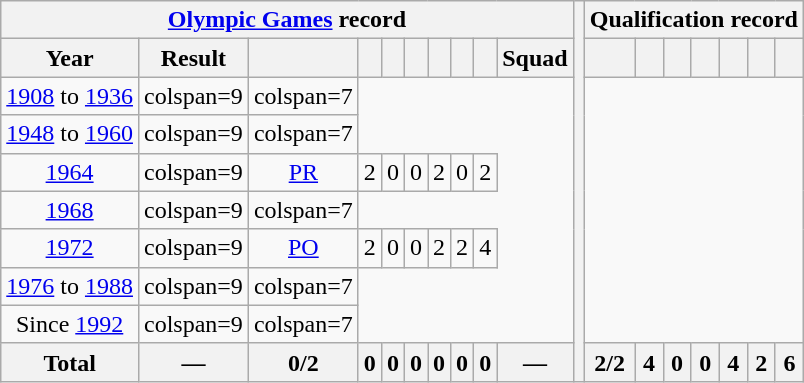<table class="wikitable" style="text-align: center;">
<tr>
<th colspan=10><a href='#'>Olympic Games</a> record</th>
<th rowspan=10></th>
<th colspan=7>Qualification record</th>
</tr>
<tr>
<th>Year</th>
<th>Result</th>
<th></th>
<th></th>
<th></th>
<th></th>
<th></th>
<th></th>
<th></th>
<th>Squad</th>
<th></th>
<th></th>
<th></th>
<th></th>
<th></th>
<th></th>
<th></th>
</tr>
<tr>
<td> <a href='#'>1908</a> to  <a href='#'>1936</a></td>
<td>colspan=9 </td>
<td>colspan=7 </td>
</tr>
<tr>
<td> <a href='#'>1948</a> to  <a href='#'>1960</a></td>
<td>colspan=9 </td>
<td>colspan=7 </td>
</tr>
<tr>
<td> <a href='#'>1964</a></td>
<td>colspan=9 </td>
<td><a href='#'>PR</a></td>
<td>2</td>
<td>0</td>
<td>0</td>
<td>2</td>
<td>0</td>
<td>2</td>
</tr>
<tr>
<td> <a href='#'>1968</a></td>
<td>colspan=9 </td>
<td>colspan=7 </td>
</tr>
<tr>
<td> <a href='#'>1972</a></td>
<td>colspan=9 </td>
<td><a href='#'>PO</a></td>
<td>2</td>
<td>0</td>
<td>0</td>
<td>2</td>
<td>2</td>
<td>4</td>
</tr>
<tr>
<td> <a href='#'>1976</a> to  <a href='#'>1988</a></td>
<td>colspan=9 </td>
<td>colspan=7 </td>
</tr>
<tr>
<td>Since  <a href='#'>1992</a></td>
<td>colspan=9 </td>
<td>colspan=7 </td>
</tr>
<tr>
<th>Total</th>
<th>—</th>
<th>0/2</th>
<th>0</th>
<th>0</th>
<th>0</th>
<th>0</th>
<th>0</th>
<th>0</th>
<th>—</th>
<th>2/2</th>
<th>4</th>
<th>0</th>
<th>0</th>
<th>4</th>
<th>2</th>
<th>6</th>
</tr>
</table>
